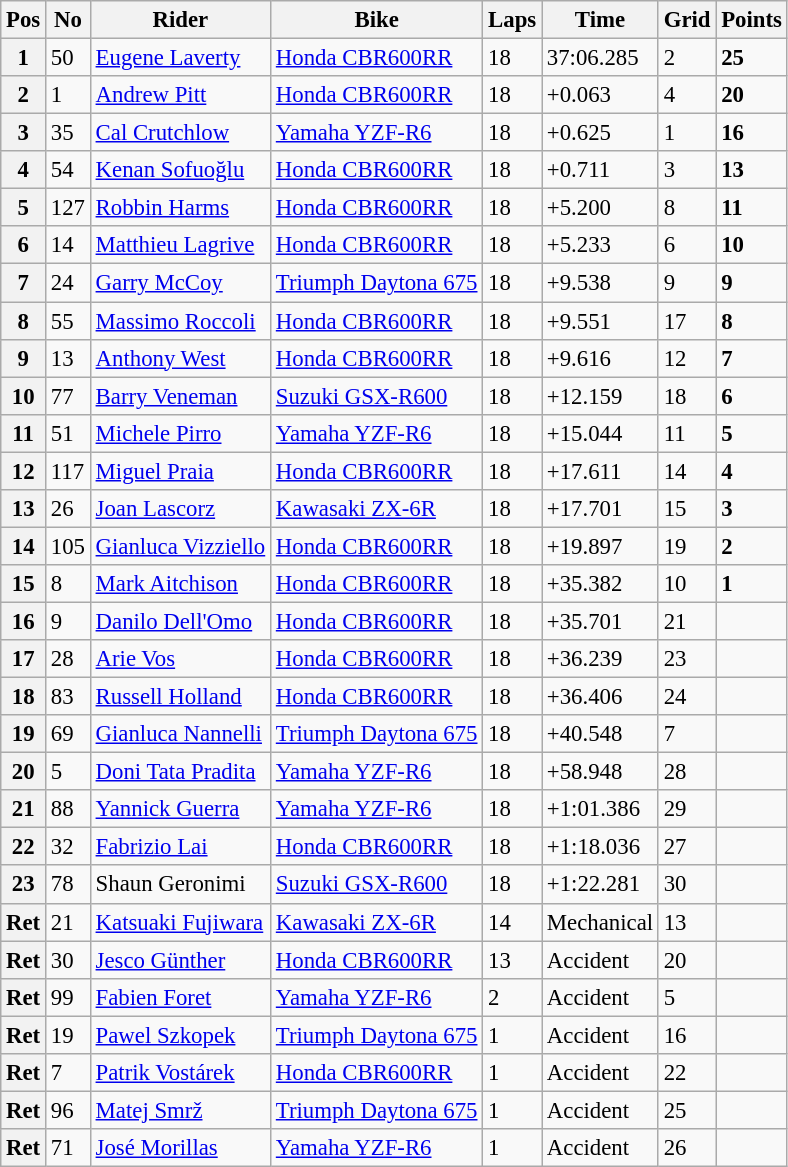<table class="wikitable" style="font-size: 95%;">
<tr>
<th>Pos</th>
<th>No</th>
<th>Rider</th>
<th>Bike</th>
<th>Laps</th>
<th>Time</th>
<th>Grid</th>
<th>Points</th>
</tr>
<tr>
<th>1</th>
<td>50</td>
<td> <a href='#'>Eugene Laverty</a></td>
<td><a href='#'>Honda CBR600RR</a></td>
<td>18</td>
<td>37:06.285</td>
<td>2</td>
<td><strong>25</strong></td>
</tr>
<tr>
<th>2</th>
<td>1</td>
<td> <a href='#'>Andrew Pitt</a></td>
<td><a href='#'>Honda CBR600RR</a></td>
<td>18</td>
<td>+0.063</td>
<td>4</td>
<td><strong>20</strong></td>
</tr>
<tr>
<th>3</th>
<td>35</td>
<td> <a href='#'>Cal Crutchlow</a></td>
<td><a href='#'>Yamaha YZF-R6</a></td>
<td>18</td>
<td>+0.625</td>
<td>1</td>
<td><strong>16</strong></td>
</tr>
<tr>
<th>4</th>
<td>54</td>
<td> <a href='#'>Kenan Sofuoğlu</a></td>
<td><a href='#'>Honda CBR600RR</a></td>
<td>18</td>
<td>+0.711</td>
<td>3</td>
<td><strong>13</strong></td>
</tr>
<tr>
<th>5</th>
<td>127</td>
<td> <a href='#'>Robbin Harms</a></td>
<td><a href='#'>Honda CBR600RR</a></td>
<td>18</td>
<td>+5.200</td>
<td>8</td>
<td><strong>11</strong></td>
</tr>
<tr>
<th>6</th>
<td>14</td>
<td> <a href='#'>Matthieu Lagrive</a></td>
<td><a href='#'>Honda CBR600RR</a></td>
<td>18</td>
<td>+5.233</td>
<td>6</td>
<td><strong>10</strong></td>
</tr>
<tr>
<th>7</th>
<td>24</td>
<td> <a href='#'>Garry McCoy</a></td>
<td><a href='#'>Triumph Daytona 675</a></td>
<td>18</td>
<td>+9.538</td>
<td>9</td>
<td><strong>9</strong></td>
</tr>
<tr>
<th>8</th>
<td>55</td>
<td> <a href='#'>Massimo Roccoli</a></td>
<td><a href='#'>Honda CBR600RR</a></td>
<td>18</td>
<td>+9.551</td>
<td>17</td>
<td><strong>8</strong></td>
</tr>
<tr>
<th>9</th>
<td>13</td>
<td> <a href='#'>Anthony West</a></td>
<td><a href='#'>Honda CBR600RR</a></td>
<td>18</td>
<td>+9.616</td>
<td>12</td>
<td><strong>7</strong></td>
</tr>
<tr>
<th>10</th>
<td>77</td>
<td> <a href='#'>Barry Veneman</a></td>
<td><a href='#'>Suzuki GSX-R600</a></td>
<td>18</td>
<td>+12.159</td>
<td>18</td>
<td><strong>6</strong></td>
</tr>
<tr>
<th>11</th>
<td>51</td>
<td> <a href='#'>Michele Pirro</a></td>
<td><a href='#'>Yamaha YZF-R6</a></td>
<td>18</td>
<td>+15.044</td>
<td>11</td>
<td><strong>5</strong></td>
</tr>
<tr>
<th>12</th>
<td>117</td>
<td> <a href='#'>Miguel Praia</a></td>
<td><a href='#'>Honda CBR600RR</a></td>
<td>18</td>
<td>+17.611</td>
<td>14</td>
<td><strong>4</strong></td>
</tr>
<tr>
<th>13</th>
<td>26</td>
<td> <a href='#'>Joan Lascorz</a></td>
<td><a href='#'>Kawasaki ZX-6R</a></td>
<td>18</td>
<td>+17.701</td>
<td>15</td>
<td><strong>3</strong></td>
</tr>
<tr>
<th>14</th>
<td>105</td>
<td> <a href='#'>Gianluca Vizziello</a></td>
<td><a href='#'>Honda CBR600RR</a></td>
<td>18</td>
<td>+19.897</td>
<td>19</td>
<td><strong>2</strong></td>
</tr>
<tr>
<th>15</th>
<td>8</td>
<td> <a href='#'>Mark Aitchison</a></td>
<td><a href='#'>Honda CBR600RR</a></td>
<td>18</td>
<td>+35.382</td>
<td>10</td>
<td><strong>1</strong></td>
</tr>
<tr>
<th>16</th>
<td>9</td>
<td> <a href='#'>Danilo Dell'Omo</a></td>
<td><a href='#'>Honda CBR600RR</a></td>
<td>18</td>
<td>+35.701</td>
<td>21</td>
<td></td>
</tr>
<tr>
<th>17</th>
<td>28</td>
<td> <a href='#'>Arie Vos</a></td>
<td><a href='#'>Honda CBR600RR</a></td>
<td>18</td>
<td>+36.239</td>
<td>23</td>
<td></td>
</tr>
<tr>
<th>18</th>
<td>83</td>
<td> <a href='#'>Russell Holland</a></td>
<td><a href='#'>Honda CBR600RR</a></td>
<td>18</td>
<td>+36.406</td>
<td>24</td>
<td></td>
</tr>
<tr>
<th>19</th>
<td>69</td>
<td> <a href='#'>Gianluca Nannelli</a></td>
<td><a href='#'>Triumph Daytona 675</a></td>
<td>18</td>
<td>+40.548</td>
<td>7</td>
<td></td>
</tr>
<tr>
<th>20</th>
<td>5</td>
<td> <a href='#'>Doni Tata Pradita</a></td>
<td><a href='#'>Yamaha YZF-R6</a></td>
<td>18</td>
<td>+58.948</td>
<td>28</td>
<td></td>
</tr>
<tr>
<th>21</th>
<td>88</td>
<td> <a href='#'>Yannick Guerra</a></td>
<td><a href='#'>Yamaha YZF-R6</a></td>
<td>18</td>
<td>+1:01.386</td>
<td>29</td>
<td></td>
</tr>
<tr>
<th>22</th>
<td>32</td>
<td> <a href='#'>Fabrizio Lai</a></td>
<td><a href='#'>Honda CBR600RR</a></td>
<td>18</td>
<td>+1:18.036</td>
<td>27</td>
<td></td>
</tr>
<tr>
<th>23</th>
<td>78</td>
<td> Shaun Geronimi</td>
<td><a href='#'>Suzuki GSX-R600</a></td>
<td>18</td>
<td>+1:22.281</td>
<td>30</td>
<td></td>
</tr>
<tr>
<th>Ret</th>
<td>21</td>
<td> <a href='#'>Katsuaki Fujiwara</a></td>
<td><a href='#'>Kawasaki ZX-6R</a></td>
<td>14</td>
<td>Mechanical</td>
<td>13</td>
<td></td>
</tr>
<tr>
<th>Ret</th>
<td>30</td>
<td> <a href='#'>Jesco Günther</a></td>
<td><a href='#'>Honda CBR600RR</a></td>
<td>13</td>
<td>Accident</td>
<td>20</td>
<td></td>
</tr>
<tr>
<th>Ret</th>
<td>99</td>
<td> <a href='#'>Fabien Foret</a></td>
<td><a href='#'>Yamaha YZF-R6</a></td>
<td>2</td>
<td>Accident</td>
<td>5</td>
<td></td>
</tr>
<tr>
<th>Ret</th>
<td>19</td>
<td> <a href='#'>Pawel Szkopek</a></td>
<td><a href='#'>Triumph Daytona 675</a></td>
<td>1</td>
<td>Accident</td>
<td>16</td>
<td></td>
</tr>
<tr>
<th>Ret</th>
<td>7</td>
<td> <a href='#'>Patrik Vostárek</a></td>
<td><a href='#'>Honda CBR600RR</a></td>
<td>1</td>
<td>Accident</td>
<td>22</td>
<td></td>
</tr>
<tr>
<th>Ret</th>
<td>96</td>
<td> <a href='#'>Matej Smrž</a></td>
<td><a href='#'>Triumph Daytona 675</a></td>
<td>1</td>
<td>Accident</td>
<td>25</td>
<td></td>
</tr>
<tr>
<th>Ret</th>
<td>71</td>
<td> <a href='#'>José Morillas</a></td>
<td><a href='#'>Yamaha YZF-R6</a></td>
<td>1</td>
<td>Accident</td>
<td>26</td>
<td></td>
</tr>
</table>
